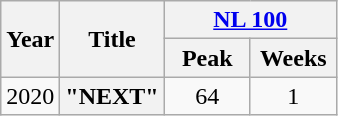<table class="wikitable plainrowheaders" style="text-align:center">
<tr>
<th rowspan="2">Year</th>
<th rowspan="2">Title</th>
<th colspan="2"><a href='#'>NL 100</a><br></th>
</tr>
<tr>
<th width="50">Peak</th>
<th width="50">Weeks</th>
</tr>
<tr>
<td>2020</td>
<th scope="row">"NEXT"</th>
<td>64</td>
<td>1</td>
</tr>
</table>
